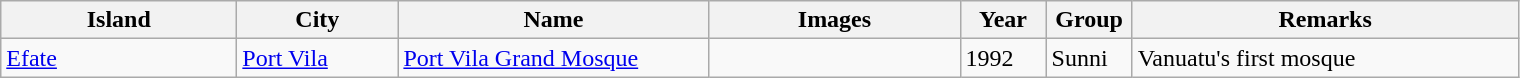<table class="wikitable sortable">
<tr>
<th align=left width=150px>Island</th>
<th align=left width=100px>City</th>
<th align=left width=200px>Name</th>
<th align=center width=160px class=unsortable>Images</th>
<th align=left width=050px>Year</th>
<th align=center width=050px>Group</th>
<th align=left width=250px class=unsortable>Remarks</th>
</tr>
<tr valign=top>
<td><a href='#'>Efate</a></td>
<td><a href='#'>Port Vila</a></td>
<td><a href='#'>Port Vila Grand Mosque</a></td>
<td></td>
<td>1992</td>
<td>Sunni</td>
<td>Vanuatu's first mosque</td>
</tr>
</table>
